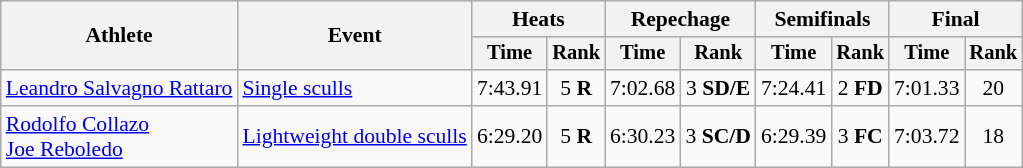<table class="wikitable" style="font-size:90%;">
<tr>
<th rowspan="2">Athlete</th>
<th rowspan="2">Event</th>
<th colspan="2">Heats</th>
<th colspan="2">Repechage</th>
<th colspan="2">Semifinals</th>
<th colspan="2">Final</th>
</tr>
<tr style="font-size:95%">
<th>Time</th>
<th>Rank</th>
<th>Time</th>
<th>Rank</th>
<th>Time</th>
<th>Rank</th>
<th>Time</th>
<th>Rank</th>
</tr>
<tr align=center>
<td align=left><a href='#'>Leandro Salvagno Rattaro</a></td>
<td align=left><a href='#'>Single sculls</a></td>
<td>7:43.91</td>
<td>5 <strong>R</strong></td>
<td>7:02.68</td>
<td>3 <strong>SD/E</strong></td>
<td>7:24.41</td>
<td>2 <strong>FD</strong></td>
<td>7:01.33</td>
<td>20</td>
</tr>
<tr align=center>
<td align=left><a href='#'>Rodolfo Collazo</a><br><a href='#'>Joe Reboledo</a></td>
<td align=left><a href='#'>Lightweight double sculls</a></td>
<td>6:29.20</td>
<td>5 <strong>R</strong></td>
<td>6:30.23</td>
<td>3 <strong>SC/D</strong></td>
<td>6:29.39</td>
<td>3 <strong>FC</strong></td>
<td>7:03.72</td>
<td>18</td>
</tr>
</table>
